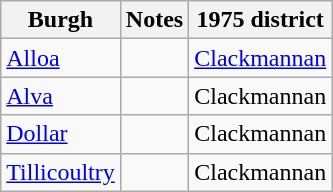<table class="wikitable">
<tr>
<th>Burgh</th>
<th>Notes</th>
<th>1975 district</th>
</tr>
<tr>
<td><a href='#'>Alloa</a></td>
<td></td>
<td><a href='#'>Clackmannan</a></td>
</tr>
<tr>
<td><a href='#'>Alva</a></td>
<td></td>
<td>Clackmannan</td>
</tr>
<tr>
<td><a href='#'>Dollar</a></td>
<td></td>
<td>Clackmannan</td>
</tr>
<tr>
<td><a href='#'>Tillicoultry</a></td>
<td></td>
<td>Clackmannan</td>
</tr>
</table>
